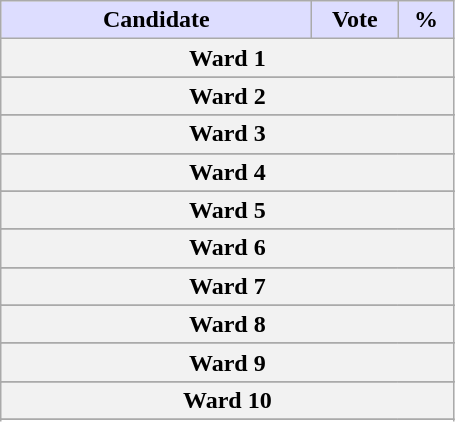<table class="wikitable">
<tr>
<th style="background:#ddf; width:200px;">Candidate</th>
<th style="background:#ddf; width:50px;">Vote</th>
<th style="background:#ddf; width:30px;">%</th>
</tr>
<tr>
<th colspan="3">Ward 1</th>
</tr>
<tr>
</tr>
<tr>
<th colspan="3">Ward 2</th>
</tr>
<tr>
</tr>
<tr>
<th colspan="3">Ward 3</th>
</tr>
<tr>
</tr>
<tr>
<th colspan="3">Ward 4</th>
</tr>
<tr>
</tr>
<tr>
<th colspan="3">Ward 5</th>
</tr>
<tr>
</tr>
<tr>
<th colspan="3">Ward 6</th>
</tr>
<tr>
</tr>
<tr>
<th colspan="3">Ward 7</th>
</tr>
<tr>
</tr>
<tr>
<th colspan="3">Ward 8</th>
</tr>
<tr>
</tr>
<tr>
<th colspan="3">Ward 9</th>
</tr>
<tr>
</tr>
<tr>
<th colspan="3">Ward 10</th>
</tr>
<tr>
</tr>
<tr>
</tr>
</table>
